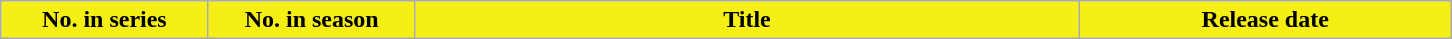<table class="wikitable plainrowheaders mw-collapsible mw-collapsed">
<tr>
<th style="background:#F6EF15; color: black; width:10%;">No. in series</th>
<th style="background:#F6EF15; color: black; width:10%;">No. in season</th>
<th style="background:#F6EF15; color: black; width:32%;">Title</th>
<th style="background:#F6EF15; color: black; width:18%;">Release date<br>










</th>
</tr>
</table>
